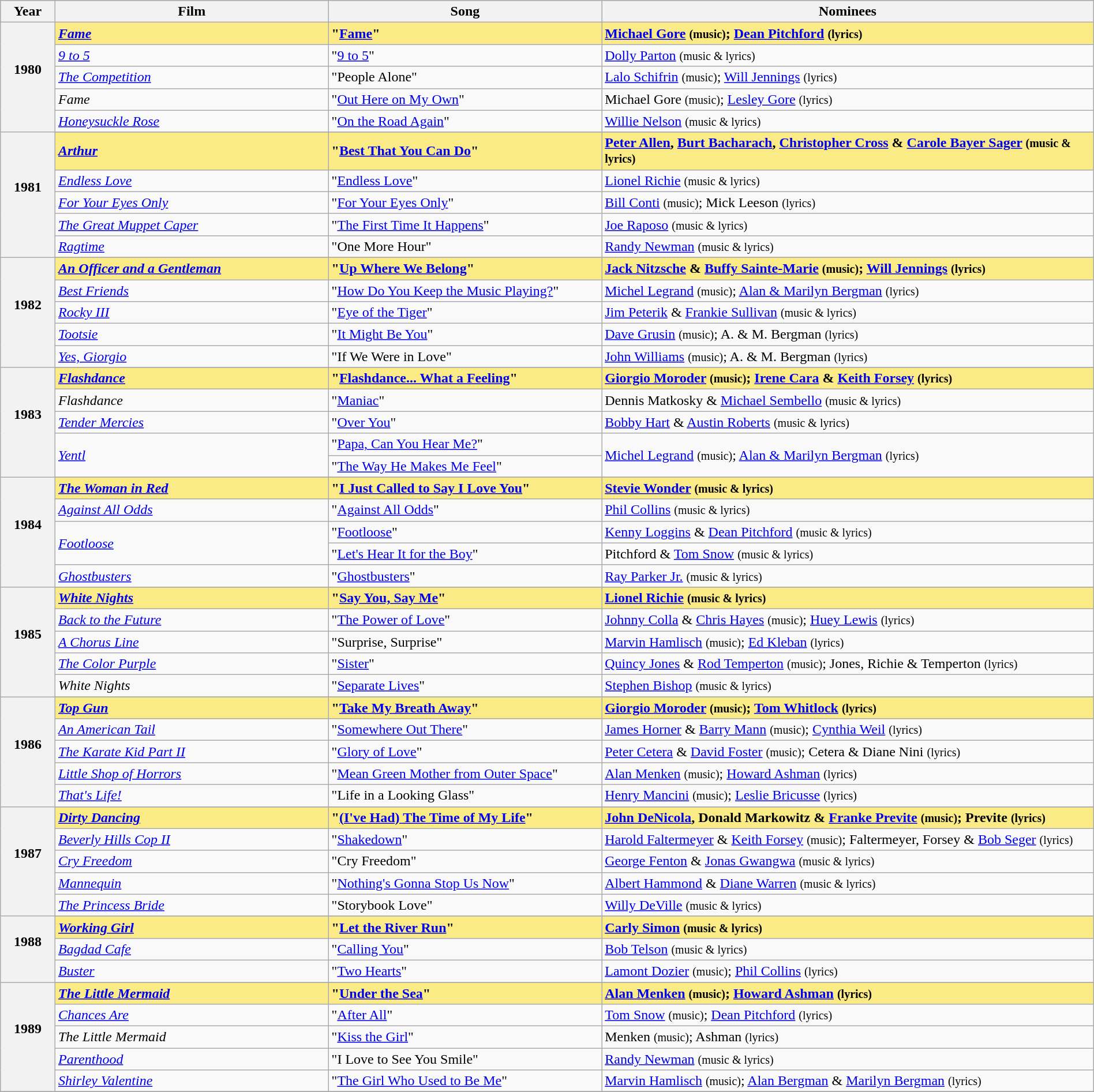<table class="wikitable" style="width:100%">
<tr bgcolor="#bebebe">
<th width="5%">Year</th>
<th width="25%">Film</th>
<th width="25%">Song</th>
<th width="45%">Nominees</th>
</tr>
<tr style="background:#FAEB86">
<th rowspan="5">1980<br> <br></th>
<td><strong><em><a href='#'>Fame</a></em></strong></td>
<td><strong>"<a href='#'>Fame</a>"</strong></td>
<td><strong><a href='#'>Michael Gore</a> <small>(music)</small>; <a href='#'>Dean Pitchford</a> <small>(lyrics)</small></strong></td>
</tr>
<tr>
<td><em><a href='#'>9 to 5</a></em></td>
<td>"<a href='#'>9 to 5</a>"</td>
<td><a href='#'>Dolly Parton</a> <small>(music & lyrics)</small></td>
</tr>
<tr>
<td><em><a href='#'>The Competition</a></em></td>
<td>"People Alone"</td>
<td><a href='#'>Lalo Schifrin</a> <small>(music)</small>; <a href='#'>Will Jennings</a> <small>(lyrics)</small></td>
</tr>
<tr>
<td><em>Fame</em></td>
<td>"<a href='#'>Out Here on My Own</a>"</td>
<td>Michael Gore <small>(music)</small>; <a href='#'>Lesley Gore</a> <small>(lyrics)</small></td>
</tr>
<tr>
<td><em><a href='#'>Honeysuckle Rose</a></em></td>
<td>"<a href='#'>On the Road Again</a>"</td>
<td><a href='#'>Willie Nelson</a> <small>(music & lyrics)</small></td>
</tr>
<tr>
<th rowspan="6" style="text-align:center">1981<br> <br></th>
</tr>
<tr style="background:#FAEB86">
<td><strong><em><a href='#'>Arthur</a></em></strong></td>
<td><strong>"<a href='#'>Best That You Can Do</a>"</strong></td>
<td><strong><a href='#'>Peter Allen</a>, <a href='#'>Burt Bacharach</a>, <a href='#'>Christopher Cross</a> & <a href='#'>Carole Bayer Sager</a> <small>(music & lyrics)</small></strong></td>
</tr>
<tr>
<td><em><a href='#'>Endless Love</a></em></td>
<td>"<a href='#'>Endless Love</a>"</td>
<td><a href='#'>Lionel Richie</a> <small>(music & lyrics)</small></td>
</tr>
<tr>
<td><em><a href='#'>For Your Eyes Only</a></em></td>
<td>"<a href='#'>For Your Eyes Only</a>"</td>
<td><a href='#'>Bill Conti</a> <small>(music)</small>; Mick Leeson <small>(lyrics)</small></td>
</tr>
<tr>
<td><em><a href='#'>The Great Muppet Caper</a></em></td>
<td>"<a href='#'>The First Time It Happens</a>"</td>
<td><a href='#'>Joe Raposo</a> <small>(music & lyrics)</small></td>
</tr>
<tr>
<td><em><a href='#'>Ragtime</a></em></td>
<td>"One More Hour"</td>
<td><a href='#'>Randy Newman</a> <small>(music & lyrics)</small></td>
</tr>
<tr>
<th rowspan="6" style="text-align:center">1982<br> <br></th>
</tr>
<tr style="background:#FAEB86">
<td><strong><em><a href='#'>An Officer and a Gentleman</a></em></strong></td>
<td><strong>"<a href='#'>Up Where We Belong</a>"</strong></td>
<td><strong><a href='#'>Jack Nitzsche</a> & <a href='#'>Buffy Sainte-Marie</a> <small>(music)</small>; <a href='#'>Will Jennings</a> <small>(lyrics)</small></strong></td>
</tr>
<tr>
<td><em><a href='#'>Best Friends</a></em></td>
<td>"<a href='#'>How Do You Keep the Music Playing?</a>"</td>
<td><a href='#'>Michel Legrand</a> <small>(music)</small>; <a href='#'>Alan & Marilyn Bergman</a> <small>(lyrics)</small></td>
</tr>
<tr>
<td><em><a href='#'>Rocky III</a></em></td>
<td>"<a href='#'>Eye of the Tiger</a>"</td>
<td><a href='#'>Jim Peterik</a> & <a href='#'>Frankie Sullivan</a> <small>(music & lyrics)</small></td>
</tr>
<tr>
<td><em><a href='#'>Tootsie</a></em></td>
<td>"<a href='#'>It Might Be You</a>"</td>
<td><a href='#'>Dave Grusin</a> <small>(music)</small>; A. & M. Bergman <small>(lyrics)</small></td>
</tr>
<tr>
<td><em><a href='#'>Yes, Giorgio</a></em></td>
<td>"If We Were in Love"</td>
<td><a href='#'>John Williams</a> <small>(music)</small>; A. & M. Bergman <small>(lyrics)</small></td>
</tr>
<tr>
<th rowspan="6" style="text-align:center">1983<br> <br></th>
</tr>
<tr style="background:#FAEB86">
<td><strong><em><a href='#'>Flashdance</a></em></strong></td>
<td><strong>"<a href='#'>Flashdance... What a Feeling</a>"</strong></td>
<td><strong><a href='#'>Giorgio Moroder</a> <small>(music)</small>; <a href='#'>Irene Cara</a> & <a href='#'>Keith Forsey</a> <small>(lyrics)</small></strong></td>
</tr>
<tr>
<td><em>Flashdance</em></td>
<td>"<a href='#'>Maniac</a>"</td>
<td>Dennis Matkosky & <a href='#'>Michael Sembello</a> <small>(music & lyrics)</small></td>
</tr>
<tr>
<td><em><a href='#'>Tender Mercies</a></em></td>
<td>"<a href='#'>Over You</a>"</td>
<td><a href='#'>Bobby Hart</a> & <a href='#'>Austin Roberts</a> <small>(music & lyrics)</small></td>
</tr>
<tr>
<td rowspan=2><em><a href='#'>Yentl</a></em></td>
<td>"<a href='#'>Papa, Can You Hear Me?</a>"</td>
<td rowspan=2><a href='#'>Michel Legrand</a> <small>(music)</small>; <a href='#'>Alan & Marilyn Bergman</a> <small>(lyrics)</small></td>
</tr>
<tr>
<td>"<a href='#'>The Way He Makes Me Feel</a>"</td>
</tr>
<tr>
<th rowspan="6" style="text-align:center">1984<br> <br></th>
</tr>
<tr style="background:#FAEB86">
<td><strong><em><a href='#'>The Woman in Red</a></em></strong></td>
<td><strong>"<a href='#'>I Just Called to Say I Love You</a>"</strong></td>
<td><strong><a href='#'>Stevie Wonder</a> <small>(music & lyrics)</small></strong></td>
</tr>
<tr>
<td><em><a href='#'>Against All Odds</a></em></td>
<td>"<a href='#'>Against All Odds</a>"</td>
<td><a href='#'>Phil Collins</a> <small>(music & lyrics)</small></td>
</tr>
<tr>
<td rowspan=2><em><a href='#'>Footloose</a></em></td>
<td>"<a href='#'>Footloose</a>"</td>
<td><a href='#'>Kenny Loggins</a> & <a href='#'>Dean Pitchford</a> <small>(music & lyrics)</small></td>
</tr>
<tr>
<td>"<a href='#'>Let's Hear It for the Boy</a>"</td>
<td>Pitchford & <a href='#'>Tom Snow</a> <small>(music & lyrics)</small></td>
</tr>
<tr>
<td><em><a href='#'>Ghostbusters</a></em></td>
<td>"<a href='#'>Ghostbusters</a>"</td>
<td><a href='#'>Ray Parker Jr.</a> <small>(music & lyrics)</small></td>
</tr>
<tr>
<th rowspan="6" style="text-align:center">1985<br> <br></th>
</tr>
<tr style="background:#FAEB86">
<td><strong><em><a href='#'>White Nights</a></em></strong></td>
<td><strong>"<a href='#'>Say You, Say Me</a>"</strong></td>
<td><strong><a href='#'>Lionel Richie</a> <small>(music & lyrics)</small></strong></td>
</tr>
<tr>
<td><em><a href='#'>Back to the Future</a></em></td>
<td>"<a href='#'>The Power of Love</a>"</td>
<td><a href='#'>Johnny Colla</a> & <a href='#'>Chris Hayes</a> <small>(music)</small>; <a href='#'>Huey Lewis</a> <small>(lyrics)</small></td>
</tr>
<tr>
<td><em><a href='#'>A Chorus Line</a></em></td>
<td>"Surprise, Surprise"</td>
<td><a href='#'>Marvin Hamlisch</a> <small>(music)</small>; <a href='#'>Ed Kleban</a> <small>(lyrics)</small></td>
</tr>
<tr>
<td><em><a href='#'>The Color Purple</a></em></td>
<td>"<a href='#'>Sister</a>"</td>
<td><a href='#'>Quincy Jones</a> & <a href='#'>Rod Temperton</a> <small>(music)</small>; Jones, Richie & Temperton <small>(lyrics)</small></td>
</tr>
<tr>
<td><em>White Nights</em></td>
<td>"<a href='#'>Separate Lives</a>"</td>
<td><a href='#'>Stephen Bishop</a> <small>(music & lyrics)</small></td>
</tr>
<tr>
<th rowspan="6" style="text-align:center">1986<br> <br></th>
</tr>
<tr style="background:#FAEB86">
<td><strong><em><a href='#'>Top Gun</a></em></strong></td>
<td><strong>"<a href='#'>Take My Breath Away</a>"</strong></td>
<td><strong><a href='#'>Giorgio Moroder</a> <small>(music)</small>; <a href='#'>Tom Whitlock</a> <small>(lyrics)</small></strong></td>
</tr>
<tr>
<td><em><a href='#'>An American Tail</a></em></td>
<td>"<a href='#'>Somewhere Out There</a>"</td>
<td><a href='#'>James Horner</a> & <a href='#'>Barry Mann</a> <small>(music)</small>; <a href='#'>Cynthia Weil</a> <small>(lyrics)</small></td>
</tr>
<tr>
<td><em><a href='#'>The Karate Kid Part II</a></em></td>
<td>"<a href='#'>Glory of Love</a>"</td>
<td><a href='#'>Peter Cetera</a> & <a href='#'>David Foster</a> <small>(music)</small>; Cetera & Diane Nini <small>(lyrics)</small></td>
</tr>
<tr>
<td><em><a href='#'>Little Shop of Horrors</a></em></td>
<td>"<a href='#'>Mean Green Mother from Outer Space</a>"</td>
<td><a href='#'>Alan Menken</a> <small>(music)</small>; <a href='#'>Howard Ashman</a> <small>(lyrics)</small></td>
</tr>
<tr>
<td><em><a href='#'>That's Life!</a></em></td>
<td>"Life in a Looking Glass"</td>
<td><a href='#'>Henry Mancini</a> <small>(music)</small>; <a href='#'>Leslie Bricusse</a> <small>(lyrics)</small></td>
</tr>
<tr>
<th rowspan="6" style="text-align:center">1987<br> <br></th>
</tr>
<tr style="background:#FAEB86">
<td><strong><em><a href='#'>Dirty Dancing</a></em></strong></td>
<td><strong>"<a href='#'>(I've Had) The Time of My Life</a>"</strong></td>
<td><strong><a href='#'>John DeNicola</a>, Donald Markowitz & <a href='#'>Franke Previte</a> <small>(music)</small>; Previte <small>(lyrics)</small></strong></td>
</tr>
<tr>
<td><em><a href='#'>Beverly Hills Cop II</a></em></td>
<td>"<a href='#'>Shakedown</a>"</td>
<td><a href='#'>Harold Faltermeyer</a> & <a href='#'>Keith Forsey</a> <small>(music)</small>; Faltermeyer, Forsey & <a href='#'>Bob Seger</a> <small>(lyrics)</small></td>
</tr>
<tr>
<td><em><a href='#'>Cry Freedom</a></em></td>
<td>"Cry Freedom"</td>
<td><a href='#'>George Fenton</a> & <a href='#'>Jonas Gwangwa</a> <small>(music & lyrics)</small></td>
</tr>
<tr>
<td><em><a href='#'>Mannequin</a></em></td>
<td>"<a href='#'>Nothing's Gonna Stop Us Now</a>"</td>
<td><a href='#'>Albert Hammond</a> & <a href='#'>Diane Warren</a> <small>(music & lyrics)</small></td>
</tr>
<tr>
<td><em><a href='#'>The Princess Bride</a></em></td>
<td>"Storybook Love"</td>
<td><a href='#'>Willy DeVille</a> <small>(music & lyrics)</small></td>
</tr>
<tr>
<th rowspan="4" style="text-align:center">1988<br> <br></th>
</tr>
<tr style="background:#FAEB86">
<td><strong><em><a href='#'>Working Girl</a></em></strong></td>
<td><strong>"<a href='#'>Let the River Run</a>"</strong></td>
<td><strong><a href='#'>Carly Simon</a> <small>(music & lyrics)</small></strong></td>
</tr>
<tr>
<td><em><a href='#'>Bagdad Cafe</a></em></td>
<td>"<a href='#'>Calling You</a>"</td>
<td><a href='#'>Bob Telson</a> <small>(music & lyrics)</small></td>
</tr>
<tr>
<td><em><a href='#'>Buster</a></em></td>
<td>"<a href='#'>Two Hearts</a>"</td>
<td><a href='#'>Lamont Dozier</a> <small>(music)</small>; <a href='#'>Phil Collins</a> <small>(lyrics)</small></td>
</tr>
<tr>
<th rowspan="6" style="text-align:center">1989<br> <br></th>
</tr>
<tr style="background:#FAEB86">
<td><strong><em><a href='#'>The Little Mermaid</a></em></strong></td>
<td><strong>"<a href='#'>Under the Sea</a>"</strong></td>
<td><strong><a href='#'>Alan Menken</a> <small>(music)</small>; <a href='#'>Howard Ashman</a> <small>(lyrics)</small></strong></td>
</tr>
<tr>
<td><em><a href='#'>Chances Are</a></em></td>
<td>"<a href='#'>After All</a>"</td>
<td><a href='#'>Tom Snow</a> <small>(music)</small>; <a href='#'>Dean Pitchford</a> <small>(lyrics)</small></td>
</tr>
<tr>
<td><em>The Little Mermaid</em></td>
<td>"<a href='#'>Kiss the Girl</a>"</td>
<td>Menken <small>(music)</small>; Ashman <small>(lyrics)</small></td>
</tr>
<tr>
<td><em><a href='#'>Parenthood</a></em></td>
<td>"I Love to See You Smile"</td>
<td><a href='#'>Randy Newman</a> <small>(music & lyrics)</small></td>
</tr>
<tr>
<td><em><a href='#'>Shirley Valentine</a></em></td>
<td>"<a href='#'>The Girl Who Used to Be Me</a>"</td>
<td><a href='#'>Marvin Hamlisch</a> <small>(music)</small>; <a href='#'>Alan Bergman</a> & <a href='#'>Marilyn Bergman</a> <small>(lyrics)</small></td>
</tr>
<tr>
</tr>
</table>
